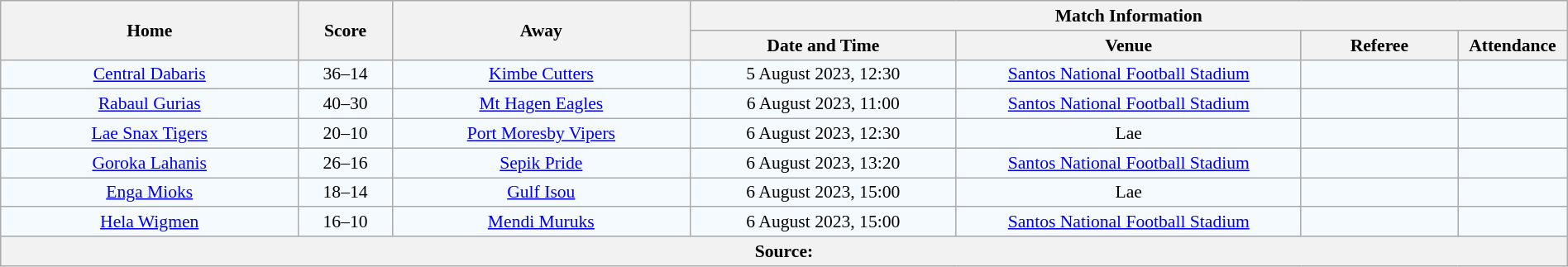<table class="wikitable" width="100%" style="border-collapse:collapse; font-size:90%; text-align:center;">
<tr>
<th rowspan="2" width="19%">Home</th>
<th rowspan="2" width="6%">Score</th>
<th rowspan="2" width="19%">Away</th>
<th colspan="4">Match Information</th>
</tr>
<tr bgcolor="#CCCCCC">
<th width="17%">Date and Time</th>
<th width="22%">Venue</th>
<th width="10%">Referee</th>
<th width="7%">Attendance</th>
</tr>
<tr bgcolor="#F5FAFF">
<td><a href='#'>Central Dabaris</a></td>
<td>36–14</td>
<td> <a href='#'>Kimbe Cutters</a></td>
<td>5 August 2023, 12:30</td>
<td><a href='#'>Santos National Football Stadium</a></td>
<td></td>
<td></td>
</tr>
<tr bgcolor="#F5FAFF">
<td><a href='#'>Rabaul Gurias</a></td>
<td>40–30</td>
<td><a href='#'>Mt Hagen Eagles</a></td>
<td>6 August 2023, 11:00</td>
<td><a href='#'>Santos National Football Stadium</a></td>
<td></td>
<td></td>
</tr>
<tr bgcolor="#F5FAFF">
<td> <a href='#'>Lae Snax Tigers</a></td>
<td>20–10</td>
<td> <a href='#'>Port Moresby Vipers</a></td>
<td>6 August 2023, 12:30</td>
<td>Lae</td>
<td></td>
<td></td>
</tr>
<tr bgcolor="#F5FAFF">
<td><a href='#'>Goroka Lahanis</a></td>
<td>26–16</td>
<td><a href='#'>Sepik Pride</a></td>
<td>6 August 2023, 13:20</td>
<td><a href='#'>Santos National Football Stadium</a></td>
<td></td>
<td></td>
</tr>
<tr bgcolor="#F5FAFF">
<td><a href='#'>Enga Mioks</a></td>
<td>18–14</td>
<td><a href='#'>Gulf Isou</a></td>
<td>6 August 2023, 15:00</td>
<td>Lae</td>
<td></td>
<td></td>
</tr>
<tr bgcolor="#F5FAFF">
<td><a href='#'>Hela Wigmen</a></td>
<td>16–10</td>
<td><a href='#'>Mendi Muruks</a></td>
<td>6 August 2023, 15:00</td>
<td><a href='#'>Santos National Football Stadium</a></td>
<td></td>
<td></td>
</tr>
<tr bgcolor="#C1D8FF">
<th colspan="7">Source:</th>
</tr>
</table>
